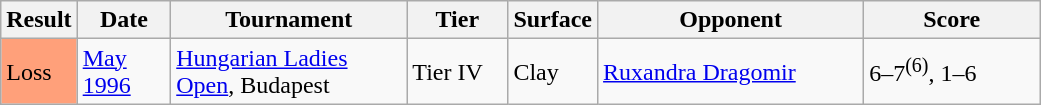<table class="sortable wikitable">
<tr>
<th>Result</th>
<th style="width:55px">Date</th>
<th style="width:150px">Tournament</th>
<th style="width:60px">Tier</th>
<th style="width:50px">Surface</th>
<th style="width:170px">Opponent</th>
<th style="width:110px" class="unsortable">Score</th>
</tr>
<tr>
<td style="background:#ffa07a;">Loss</td>
<td><a href='#'>May 1996</a></td>
<td><a href='#'>Hungarian Ladies Open</a>, Budapest</td>
<td>Tier IV</td>
<td>Clay</td>
<td> <a href='#'>Ruxandra Dragomir</a></td>
<td>6–7<sup>(6)</sup>, 1–6</td>
</tr>
</table>
